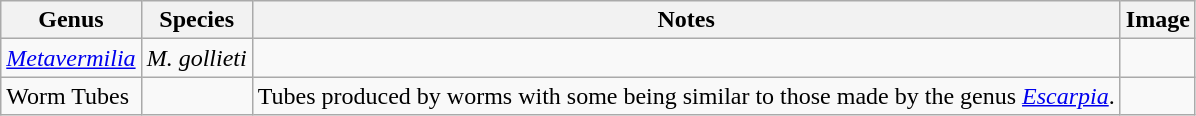<table class="wikitable">
<tr>
<th>Genus</th>
<th>Species</th>
<th>Notes</th>
<th>Image</th>
</tr>
<tr>
<td><em><a href='#'>Metavermilia</a></em></td>
<td><em>M. gollieti</em></td>
<td></td>
<td></td>
</tr>
<tr>
<td>Worm Tubes</td>
<td></td>
<td>Tubes produced by worms with some being similar to those made by the genus <em><a href='#'>Escarpia</a></em>.</td>
<td></td>
</tr>
</table>
